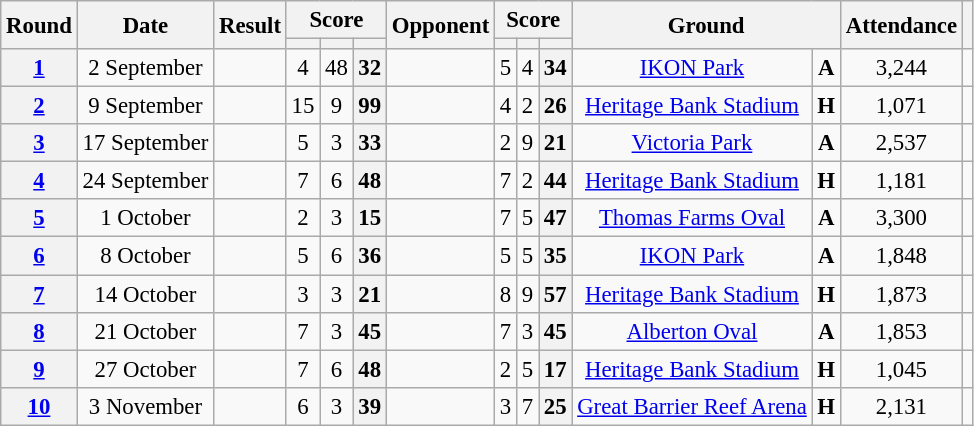<table class="wikitable plainrowheaders" style="font-size:95%; text-align:center;">
<tr>
<th rowspan="2" scope="col">Round</th>
<th rowspan="2" scope="col">Date</th>
<th rowspan="2" scope="col">Result</th>
<th colspan="3" scope="col">Score</th>
<th rowspan="2" scope="col">Opponent</th>
<th colspan="3" scope="col">Score</th>
<th colspan="2" rowspan="2" scope="col">Ground</th>
<th rowspan="2" scope="col">Attendance</th>
<th rowspan="2" scope="col"></th>
</tr>
<tr>
<th scope="col"></th>
<th scope="col"></th>
<th scope="col"></th>
<th scope="col"></th>
<th scope="col"></th>
<th scope="col"></th>
</tr>
<tr>
<th scope="row" style="text-align:center;"><a href='#'><strong>1</strong></a></th>
<td>2 September</td>
<td></td>
<td>4</td>
<td>48</td>
<th>32</th>
<td></td>
<td>5</td>
<td>4</td>
<th>34</th>
<td><a href='#'>IKON Park</a></td>
<td><strong>A</strong></td>
<td>3,244</td>
<td></td>
</tr>
<tr>
<th><a href='#'>2</a></th>
<td>9 September</td>
<td></td>
<td>15</td>
<td>9</td>
<th>99</th>
<td></td>
<td>4</td>
<td>2</td>
<th>26</th>
<td><a href='#'>Heritage Bank Stadium</a></td>
<td><strong>H</strong></td>
<td>1,071</td>
<td></td>
</tr>
<tr>
<th><a href='#'>3</a></th>
<td>17 September</td>
<td></td>
<td>5</td>
<td>3</td>
<th>33</th>
<td></td>
<td>2</td>
<td>9</td>
<th>21</th>
<td><a href='#'>Victoria Park</a></td>
<td><strong>A</strong></td>
<td>2,537</td>
<td></td>
</tr>
<tr>
<th><a href='#'>4</a></th>
<td>24 September</td>
<td></td>
<td>7</td>
<td>6</td>
<th>48</th>
<td></td>
<td>7</td>
<td>2</td>
<th>44</th>
<td><a href='#'>Heritage Bank Stadium</a></td>
<td><strong>H</strong></td>
<td>1,181</td>
<td></td>
</tr>
<tr>
<th><a href='#'>5</a></th>
<td>1 October</td>
<td></td>
<td>2</td>
<td>3</td>
<th>15</th>
<td></td>
<td>7</td>
<td>5</td>
<th>47</th>
<td><a href='#'>Thomas Farms Oval</a></td>
<td><strong>A</strong></td>
<td>3,300</td>
<td></td>
</tr>
<tr>
<th><a href='#'>6</a></th>
<td>8 October</td>
<td></td>
<td>5</td>
<td>6</td>
<th>36</th>
<td></td>
<td>5</td>
<td>5</td>
<th>35</th>
<td><a href='#'>IKON Park</a></td>
<td><strong>A</strong></td>
<td>1,848</td>
<td></td>
</tr>
<tr>
<th><a href='#'>7</a></th>
<td>14 October</td>
<td></td>
<td>3</td>
<td>3</td>
<th>21</th>
<td></td>
<td>8</td>
<td>9</td>
<th>57</th>
<td><a href='#'>Heritage Bank Stadium</a></td>
<td><strong>H</strong></td>
<td>1,873</td>
<td></td>
</tr>
<tr>
<th><a href='#'>8</a></th>
<td>21 October</td>
<td></td>
<td>7</td>
<td>3</td>
<th>45</th>
<td></td>
<td>7</td>
<td>3</td>
<th>45</th>
<td><a href='#'>Alberton Oval</a></td>
<td><strong>A</strong></td>
<td>1,853</td>
<td></td>
</tr>
<tr>
<th><a href='#'>9</a></th>
<td>27 October</td>
<td></td>
<td>7</td>
<td>6</td>
<th>48</th>
<td></td>
<td>2</td>
<td>5</td>
<th>17</th>
<td><a href='#'>Heritage Bank Stadium</a></td>
<td><strong>H</strong></td>
<td>1,045</td>
<td></td>
</tr>
<tr>
<th><a href='#'>10</a></th>
<td>3 November</td>
<td></td>
<td>6</td>
<td>3</td>
<th>39</th>
<td></td>
<td>3</td>
<td>7</td>
<th>25</th>
<td><a href='#'>Great Barrier Reef Arena</a></td>
<td><strong>H</strong></td>
<td>2,131</td>
<td></td>
</tr>
</table>
